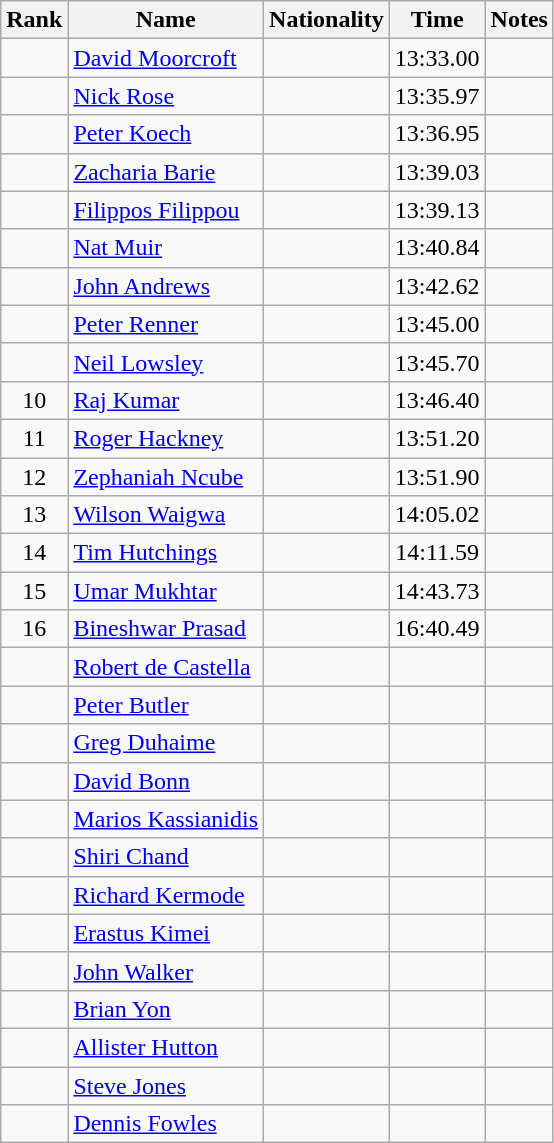<table class="wikitable sortable" style=" text-align:center">
<tr>
<th>Rank</th>
<th>Name</th>
<th>Nationality</th>
<th>Time</th>
<th>Notes</th>
</tr>
<tr>
<td></td>
<td align=left><a href='#'>David Moorcroft</a></td>
<td align=left></td>
<td>13:33.00</td>
<td></td>
</tr>
<tr>
<td></td>
<td align=left><a href='#'>Nick Rose</a></td>
<td align=left></td>
<td>13:35.97</td>
<td></td>
</tr>
<tr>
<td></td>
<td align=left><a href='#'>Peter Koech</a></td>
<td align=left></td>
<td>13:36.95</td>
<td></td>
</tr>
<tr>
<td></td>
<td align=left><a href='#'>Zacharia Barie</a></td>
<td align=left></td>
<td>13:39.03</td>
<td></td>
</tr>
<tr>
<td></td>
<td align=left><a href='#'>Filippos Filippou</a></td>
<td align=left></td>
<td>13:39.13</td>
<td></td>
</tr>
<tr>
<td></td>
<td align=left><a href='#'>Nat Muir</a></td>
<td align=left></td>
<td>13:40.84</td>
<td></td>
</tr>
<tr>
<td></td>
<td align=left><a href='#'>John Andrews</a></td>
<td align=left></td>
<td>13:42.62</td>
<td></td>
</tr>
<tr>
<td></td>
<td align=left><a href='#'>Peter Renner</a></td>
<td align=left></td>
<td>13:45.00</td>
<td></td>
</tr>
<tr>
<td></td>
<td align=left><a href='#'>Neil Lowsley</a></td>
<td align=left></td>
<td>13:45.70</td>
<td></td>
</tr>
<tr>
<td>10</td>
<td align=left><a href='#'>Raj Kumar</a></td>
<td align=left></td>
<td>13:46.40</td>
<td></td>
</tr>
<tr>
<td>11</td>
<td align=left><a href='#'>Roger Hackney</a></td>
<td align=left></td>
<td>13:51.20</td>
<td></td>
</tr>
<tr>
<td>12</td>
<td align=left><a href='#'>Zephaniah Ncube</a></td>
<td align=left></td>
<td>13:51.90</td>
<td></td>
</tr>
<tr>
<td>13</td>
<td align=left><a href='#'>Wilson Waigwa</a></td>
<td align=left></td>
<td>14:05.02</td>
<td></td>
</tr>
<tr>
<td>14</td>
<td align=left><a href='#'>Tim Hutchings</a></td>
<td align=left></td>
<td>14:11.59</td>
<td></td>
</tr>
<tr>
<td>15</td>
<td align=left><a href='#'>Umar Mukhtar</a></td>
<td align=left></td>
<td>14:43.73</td>
<td></td>
</tr>
<tr>
<td>16</td>
<td align=left><a href='#'>Bineshwar Prasad</a></td>
<td align=left></td>
<td>16:40.49</td>
<td></td>
</tr>
<tr>
<td></td>
<td align=left><a href='#'>Robert de Castella</a></td>
<td align=left></td>
<td></td>
<td></td>
</tr>
<tr>
<td></td>
<td align=left><a href='#'>Peter Butler</a></td>
<td align=left></td>
<td></td>
<td></td>
</tr>
<tr>
<td></td>
<td align=left><a href='#'>Greg Duhaime</a></td>
<td align=left></td>
<td></td>
<td></td>
</tr>
<tr>
<td></td>
<td align=left><a href='#'>David Bonn</a></td>
<td align=left></td>
<td></td>
<td></td>
</tr>
<tr>
<td></td>
<td align=left><a href='#'>Marios Kassianidis</a></td>
<td align=left></td>
<td></td>
<td></td>
</tr>
<tr>
<td></td>
<td align=left><a href='#'>Shiri Chand</a></td>
<td align=left></td>
<td></td>
<td></td>
</tr>
<tr>
<td></td>
<td align=left><a href='#'>Richard Kermode</a></td>
<td align=left></td>
<td></td>
<td></td>
</tr>
<tr>
<td></td>
<td align=left><a href='#'>Erastus Kimei</a></td>
<td align=left></td>
<td></td>
<td></td>
</tr>
<tr>
<td></td>
<td align=left><a href='#'>John Walker</a></td>
<td align=left></td>
<td></td>
<td></td>
</tr>
<tr>
<td></td>
<td align=left><a href='#'>Brian Yon</a></td>
<td align=left></td>
<td></td>
<td></td>
</tr>
<tr>
<td></td>
<td align=left><a href='#'>Allister Hutton</a></td>
<td align=left></td>
<td></td>
<td></td>
</tr>
<tr>
<td></td>
<td align=left><a href='#'>Steve Jones</a></td>
<td align=left></td>
<td></td>
<td></td>
</tr>
<tr>
<td></td>
<td align=left><a href='#'>Dennis Fowles</a></td>
<td align=left></td>
<td></td>
<td></td>
</tr>
</table>
